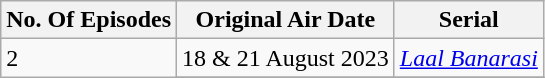<table class="wikitable sortable">
<tr>
<th>No. Of Episodes</th>
<th>Original Air Date</th>
<th>Serial</th>
</tr>
<tr>
<td rowspan = "2">2</td>
<td>18 & 21 August 2023</td>
<td><em><a href='#'>Laal Banarasi</a></em></td>
</tr>
<tr>
</tr>
</table>
